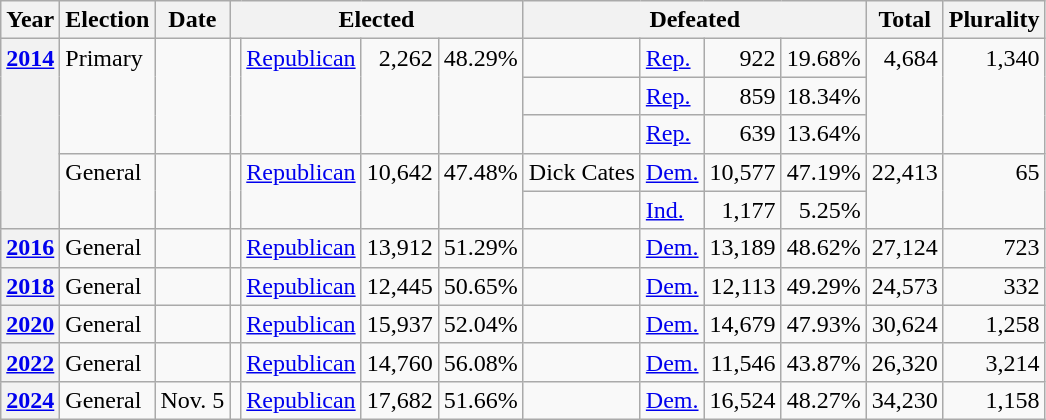<table class="wikitable">
<tr>
<th>Year</th>
<th>Election</th>
<th>Date</th>
<th colspan="4">Elected</th>
<th colspan="4">Defeated</th>
<th>Total</th>
<th>Plurality</th>
</tr>
<tr>
<th rowspan="5" valign="top"><a href='#'>2014</a></th>
<td rowspan="3" valign="top">Primary</td>
<td rowspan="3" valign="top"></td>
<td rowspan="3" valign="top"></td>
<td rowspan="3" valign="top" ><a href='#'>Republican</a></td>
<td rowspan="3" valign="top" align="right">2,262</td>
<td rowspan="3" valign="top" align="right">48.29%</td>
<td></td>
<td valign="top" ><a href='#'>Rep.</a></td>
<td valign="top" align="right">922</td>
<td valign="top" align="right">19.68%</td>
<td valign="top" align="right" rowspan="3">4,684</td>
<td valign="top" align="right" rowspan="3">1,340</td>
</tr>
<tr>
<td></td>
<td valign="top" ><a href='#'>Rep.</a></td>
<td valign="top" align="right">859</td>
<td valign="top" align="right">18.34%</td>
</tr>
<tr>
<td></td>
<td valign="top" ><a href='#'>Rep.</a></td>
<td valign="top" align="right">639</td>
<td valign="top" align="right">13.64%</td>
</tr>
<tr>
<td rowspan="2" valign="top">General</td>
<td rowspan="2" valign="top"></td>
<td rowspan="2" valign="top"></td>
<td rowspan="2" valign="top" ><a href='#'>Republican</a></td>
<td rowspan="2" valign="top">10,642</td>
<td rowspan="2" valign="top">47.48%</td>
<td>Dick Cates</td>
<td valign="top" ><a href='#'>Dem.</a></td>
<td valign="top" align="right">10,577</td>
<td valign="top" align="right">47.19%</td>
<td valign="top" align="right" rowspan="2">22,413</td>
<td valign="top" align="right" rowspan="2">65</td>
</tr>
<tr>
<td></td>
<td valign="top" ><a href='#'>Ind.</a></td>
<td valign="top" align="right">1,177</td>
<td valign="top" align="right">5.25%</td>
</tr>
<tr>
<th valign="top"><a href='#'>2016</a></th>
<td valign="top">General</td>
<td valign="top"></td>
<td valign="top"></td>
<td valign="top" ><a href='#'>Republican</a></td>
<td valign="top" align="right">13,912</td>
<td valign="top" align="right">51.29%</td>
<td valign="top"></td>
<td valign="top" ><a href='#'>Dem.</a></td>
<td valign="top" align="right">13,189</td>
<td valign="top" align="right">48.62%</td>
<td valign="top" align="right">27,124</td>
<td valign="top" align="right">723</td>
</tr>
<tr>
<th valign="top"><a href='#'>2018</a></th>
<td valign="top">General</td>
<td valign="top"></td>
<td valign="top"></td>
<td valign="top" ><a href='#'>Republican</a></td>
<td valign="top" align="right">12,445</td>
<td valign="top" align="right">50.65%</td>
<td valign="top"></td>
<td valign="top" ><a href='#'>Dem.</a></td>
<td valign="top" align="right">12,113</td>
<td valign="top" align="right">49.29%</td>
<td valign="top" align="right">24,573</td>
<td valign="top" align="right">332</td>
</tr>
<tr>
<th valign="top"><a href='#'>2020</a></th>
<td valign="top">General</td>
<td valign="top"></td>
<td valign="top"></td>
<td valign="top" ><a href='#'>Republican</a></td>
<td valign="top" align="right">15,937</td>
<td valign="top" align="right">52.04%</td>
<td valign="top"></td>
<td valign="top" ><a href='#'>Dem.</a></td>
<td valign="top" align="right">14,679</td>
<td valign="top" align="right">47.93%</td>
<td valign="top" align="right">30,624</td>
<td valign="top" align="right">1,258</td>
</tr>
<tr>
<th valign="top"><a href='#'>2022</a></th>
<td valign="top">General</td>
<td valign="top"></td>
<td valign="top"></td>
<td valign="top" ><a href='#'>Republican</a></td>
<td valign="top" align="right">14,760</td>
<td valign="top" align="right">56.08%</td>
<td valign="top"></td>
<td valign="top" ><a href='#'>Dem.</a></td>
<td valign="top" align="right">11,546</td>
<td valign="top" align="right">43.87%</td>
<td valign="top" align="right">26,320</td>
<td valign="top" align="right">3,214</td>
</tr>
<tr>
<th valign="top"><a href='#'>2024</a></th>
<td valign="top">General</td>
<td valign="top">Nov. 5</td>
<td valign="top"></td>
<td valign="top" ><a href='#'>Republican</a></td>
<td valign="top" align="right">17,682</td>
<td valign="top" align="right">51.66%</td>
<td valign="top"></td>
<td valign="top" ><a href='#'>Dem.</a></td>
<td valign="top" align="right">16,524</td>
<td valign="top" align="right">48.27%</td>
<td valign="top" align="right">34,230</td>
<td valign="top" align="right">1,158</td>
</tr>
</table>
